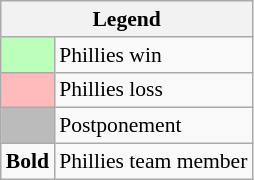<table class="wikitable" style="font-size:90%">
<tr>
<th colspan="2">Legend</th>
</tr>
<tr>
<td style="background:#bfb;"> </td>
<td>Phillies win</td>
</tr>
<tr>
<td style="background:#fbb;"> </td>
<td>Phillies loss</td>
</tr>
<tr>
<td style="background:#bbb;"> </td>
<td>Postponement</td>
</tr>
<tr>
<td><strong>Bold</strong></td>
<td>Phillies team member</td>
</tr>
</table>
